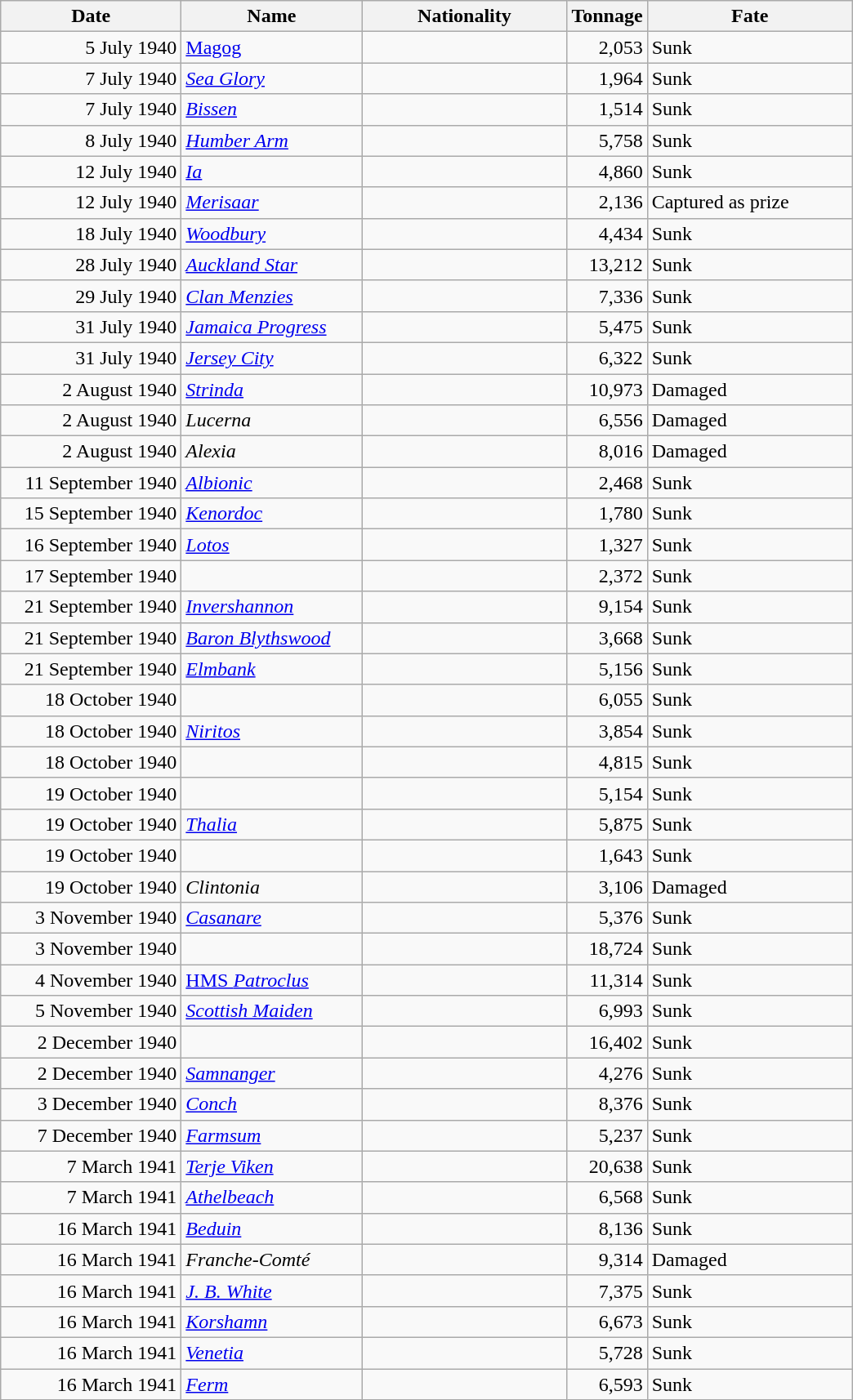<table class="wikitable sortable">
<tr>
<th width="140px">Date</th>
<th width="140px">Name</th>
<th width="160px">Nationality</th>
<th width="25px">Tonnage</th>
<th width="160px">Fate</th>
</tr>
<tr>
<td align="right">5 July 1940</td>
<td align="left"><em><a href='#'></em>Magog<em></a></em></td>
<td align="left"></td>
<td align="right">2,053</td>
<td align="left">Sunk</td>
</tr>
<tr>
<td align="right">7 July 1940</td>
<td align="left"><em><a href='#'>Sea Glory</a></em></td>
<td align="left"></td>
<td align="right">1,964</td>
<td align="left">Sunk</td>
</tr>
<tr>
<td align="right">7 July 1940</td>
<td align="left"><em><a href='#'>Bissen</a></em></td>
<td align="left"></td>
<td align="right">1,514</td>
<td align="left">Sunk</td>
</tr>
<tr>
<td align="right">8 July 1940</td>
<td align="left"><em><a href='#'>Humber Arm</a></em></td>
<td align="left"></td>
<td align="right">5,758</td>
<td align="left">Sunk</td>
</tr>
<tr>
<td align="right">12 July 1940</td>
<td align="left"><em><a href='#'>Ia</a></em></td>
<td align="left"></td>
<td align="right">4,860</td>
<td align="left">Sunk</td>
</tr>
<tr>
<td align="right">12 July 1940</td>
<td align="left"><em><a href='#'>Merisaar</a></em></td>
<td align="left"></td>
<td align="right">2,136</td>
<td align="left">Captured as prize</td>
</tr>
<tr>
<td align="right">18 July 1940</td>
<td align="left"><em><a href='#'>Woodbury</a></em></td>
<td align="left"></td>
<td align="right">4,434</td>
<td align="left">Sunk</td>
</tr>
<tr>
<td align="right">28 July 1940</td>
<td align="left"><em><a href='#'>Auckland Star</a></em></td>
<td align="left"></td>
<td align="right">13,212</td>
<td align="left">Sunk</td>
</tr>
<tr>
<td align="right">29 July 1940</td>
<td align="left"><em><a href='#'>Clan Menzies</a></em></td>
<td align="left"></td>
<td align="right">7,336</td>
<td align="left">Sunk</td>
</tr>
<tr>
<td align="right">31 July 1940</td>
<td align="left"><em><a href='#'>Jamaica Progress</a></em></td>
<td align="left"></td>
<td align="right">5,475</td>
<td align="left">Sunk</td>
</tr>
<tr>
<td align="right">31 July 1940</td>
<td align="left"><em><a href='#'>Jersey City</a></em></td>
<td align="left"></td>
<td align="right">6,322</td>
<td align="left">Sunk</td>
</tr>
<tr>
<td align="right">2 August 1940</td>
<td align="left"><em><a href='#'>Strinda</a></em></td>
<td align="left"></td>
<td align="right">10,973</td>
<td align="left">Damaged</td>
</tr>
<tr>
<td align="right">2 August 1940</td>
<td align="left"><em>Lucerna</em></td>
<td align="left"></td>
<td align="right">6,556</td>
<td align="left">Damaged</td>
</tr>
<tr>
<td align="right">2 August 1940</td>
<td align="left"><em>Alexia</em></td>
<td align="left"></td>
<td align="right">8,016</td>
<td align="left">Damaged</td>
</tr>
<tr>
<td align="right">11 September 1940</td>
<td align="left"><em><a href='#'>Albionic</a></em></td>
<td align="left"></td>
<td align="right">2,468</td>
<td align="left">Sunk</td>
</tr>
<tr>
<td align="right">15 September 1940</td>
<td align="left"><em><a href='#'>Kenordoc</a></em></td>
<td align="left"></td>
<td align="right">1,780</td>
<td align="left">Sunk</td>
</tr>
<tr>
<td align="right">16 September 1940</td>
<td align="left"><em><a href='#'>Lotos</a></em></td>
<td align="left"></td>
<td align="right">1,327</td>
<td align="left">Sunk</td>
</tr>
<tr>
<td align="right">17 September 1940</td>
<td align="left"></td>
<td align="left"></td>
<td align="right">2,372</td>
<td align="left">Sunk</td>
</tr>
<tr>
<td align="right">21 September 1940</td>
<td align="left"><em><a href='#'>Invershannon</a></em></td>
<td align="left"></td>
<td align="right">9,154</td>
<td align="left">Sunk</td>
</tr>
<tr>
<td align="right">21 September 1940</td>
<td align="left"><em><a href='#'>Baron Blythswood</a></em></td>
<td align="left"></td>
<td align="right">3,668</td>
<td align="left">Sunk</td>
</tr>
<tr>
<td align="right">21 September 1940</td>
<td align="left"><em><a href='#'>Elmbank</a></em></td>
<td align="left"></td>
<td align="right">5,156</td>
<td align="left">Sunk</td>
</tr>
<tr>
<td align="right">18 October 1940</td>
<td align="left"></td>
<td align="left"></td>
<td align="right">6,055</td>
<td align="left">Sunk</td>
</tr>
<tr>
<td align="right">18 October 1940</td>
<td align="left"><em><a href='#'>Niritos</a></em></td>
<td align="left"></td>
<td align="right">3,854</td>
<td align="left">Sunk</td>
</tr>
<tr>
<td align="right">18 October 1940</td>
<td align="left"></td>
<td align="left"></td>
<td align="right">4,815</td>
<td align="left">Sunk</td>
</tr>
<tr>
<td align="right">19 October 1940</td>
<td align="left"></td>
<td align="left"></td>
<td align="right">5,154</td>
<td align="left">Sunk</td>
</tr>
<tr>
<td align="right">19 October 1940</td>
<td align="left"><em><a href='#'>Thalia</a></em></td>
<td align="left"></td>
<td align="right">5,875</td>
<td align="left">Sunk</td>
</tr>
<tr>
<td align="right">19 October 1940</td>
<td align="left"></td>
<td align="left"></td>
<td align="right">1,643</td>
<td align="left">Sunk</td>
</tr>
<tr>
<td align="right">19 October 1940</td>
<td align="left"><em>Clintonia</em></td>
<td align="left"></td>
<td align="right">3,106</td>
<td align="left">Damaged</td>
</tr>
<tr>
<td align="right">3 November 1940</td>
<td align="left"><em><a href='#'>Casanare</a></em></td>
<td align="left"></td>
<td align="right">5,376</td>
<td align="left">Sunk</td>
</tr>
<tr>
<td align="right">3 November 1940</td>
<td align="left"></td>
<td align="left"></td>
<td align="right">18,724</td>
<td align="left">Sunk</td>
</tr>
<tr>
<td align="right">4 November 1940</td>
<td align="left"><a href='#'>HMS <em>Patroclus</em></a></td>
<td align="left"></td>
<td align="right">11,314</td>
<td align="left">Sunk</td>
</tr>
<tr>
<td align="right">5 November 1940</td>
<td align="left"><em><a href='#'>Scottish Maiden</a></em></td>
<td align="left"></td>
<td align="right">6,993</td>
<td align="left">Sunk</td>
</tr>
<tr>
<td align="right">2 December 1940</td>
<td align="left"></td>
<td align="left"></td>
<td align="right">16,402</td>
<td align="left">Sunk</td>
</tr>
<tr>
<td align="right">2 December 1940</td>
<td align="left"><a href='#'><em>Samnanger</em></a></td>
<td align="left"></td>
<td align="right">4,276</td>
<td align="left">Sunk</td>
</tr>
<tr>
<td align="right">3 December 1940</td>
<td align="left"><a href='#'><em>Conch</em></a></td>
<td align="left"></td>
<td align="right">8,376</td>
<td align="left">Sunk</td>
</tr>
<tr>
<td align="right">7 December 1940</td>
<td align="left"><a href='#'><em>Farmsum</em></a></td>
<td align="left"></td>
<td align="right">5,237</td>
<td align="left">Sunk</td>
</tr>
<tr>
<td align="right">7 March 1941</td>
<td align="left"><em><a href='#'>Terje Viken</a></em></td>
<td align="left"></td>
<td align="right">20,638</td>
<td align="left">Sunk</td>
</tr>
<tr>
<td align="right">7 March 1941</td>
<td align="left"><em><a href='#'>Athelbeach</a></em></td>
<td align="left"></td>
<td align="right">6,568</td>
<td align="left">Sunk</td>
</tr>
<tr>
<td align="right">16 March 1941</td>
<td align="left"><em><a href='#'>Beduin</a></em></td>
<td align="left"></td>
<td align="right">8,136</td>
<td align="left">Sunk</td>
</tr>
<tr>
<td align="right">16 March 1941</td>
<td align="left"><em>Franche-Comté</em></td>
<td align="left"></td>
<td align="right">9,314</td>
<td align="left">Damaged</td>
</tr>
<tr>
<td align="right">16 March 1941</td>
<td align="left"><em><a href='#'>J. B. White</a></em></td>
<td align="left"></td>
<td align="right">7,375</td>
<td align="left">Sunk</td>
</tr>
<tr>
<td align="right">16 March 1941</td>
<td align="left"><em><a href='#'>Korshamn</a></em></td>
<td align="left"></td>
<td align="right">6,673</td>
<td align="left">Sunk</td>
</tr>
<tr>
<td align="right">16 March 1941</td>
<td align="left"><em><a href='#'>Venetia</a></em></td>
<td align="left"></td>
<td align="right">5,728</td>
<td align="left">Sunk</td>
</tr>
<tr>
<td align="right">16 March 1941</td>
<td align="left"><em><a href='#'>Ferm</a></em></td>
<td align="left"></td>
<td align="right">6,593</td>
<td align="left">Sunk</td>
</tr>
</table>
